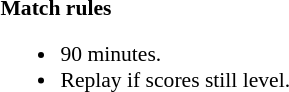<table width=100% style="font-size: 90%">
<tr>
<td style="width:60%; vertical-align:top;"><br><strong>Match rules</strong><ul><li>90 minutes.</li><li>Replay if scores still level.</li></ul></td>
</tr>
</table>
